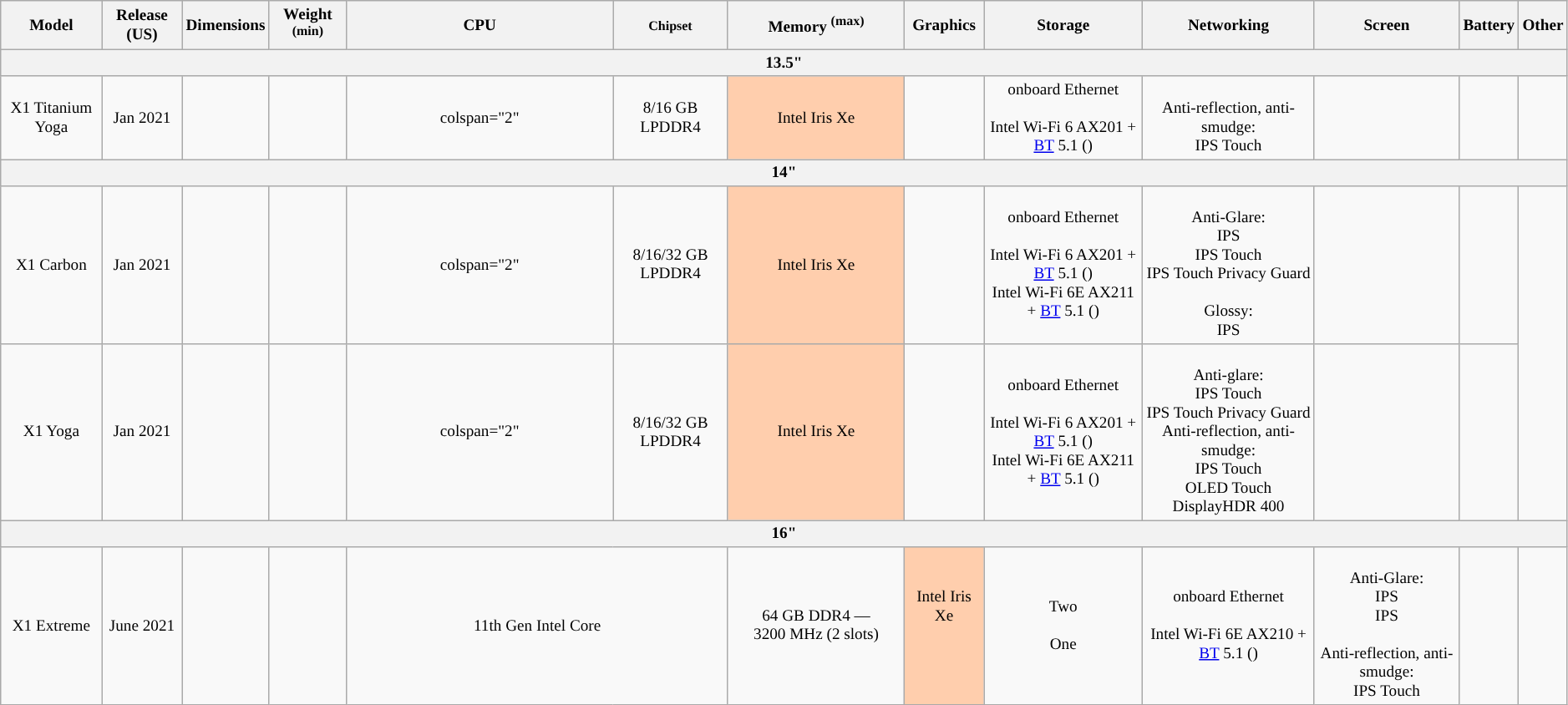<table class="wikitable" style="font-size: 80%; text-align: center; min-width: 80%;">
<tr>
<th>Model</th>
<th>Release (US)</th>
<th>Dimensions</th>
<th>Weight <sup>(min)</sup></th>
<th style="width:17%">CPU</th>
<th><small>Chipset</small></th>
<th>Memory <sup>(max)</sup></th>
<th>Graphics</th>
<th>Storage</th>
<th>Networking</th>
<th>Screen</th>
<th>Battery</th>
<th>Other</th>
</tr>
<tr>
<th colspan=13>13.5"</th>
</tr>
<tr>
<td>X1 Titanium Yoga  </td>
<td>Jan 2021</td>
<td></td>
<td></td>
<td>colspan="2" </td>
<td style="background:">8/16 GB LPDDR4  <br></td>
<td style="background:#ffcead;">Intel Iris Xe</td>
<td></td>
<td> onboard Ethernet<br><br>Intel Wi-Fi 6 AX201 + <a href='#'>BT</a> 5.1 ()<br><small></small></td>
<td style="background:"><br>Anti-reflection, anti-smudge: <br>
 IPS Touch</td>
<td></td>
<td></td>
</tr>
<tr>
<th colspan=13>14"</th>
</tr>
<tr>
<td>X1 Carbon  </td>
<td>Jan 2021</td>
<td></td>
<td></td>
<td>colspan="2" </td>
<td style="background:">8/16/32 GB LPDDR4  <br></td>
<td style="background:#ffcead;">Intel Iris Xe</td>
<td></td>
<td> onboard Ethernet<br><br>Intel Wi-Fi 6 AX201 + <a href='#'>BT</a> 5.1 ()<br>Intel Wi-Fi 6E AX211 + <a href='#'>BT</a> 5.1 ()<br><small></small></td>
<td style="background:"><br>Anti-Glare: <br>
 IPS<br>
 IPS Touch<br>
 IPS Touch Privacy Guard<br>
<br>Glossy: <br>
 IPS</td>
<td></td>
<td></td>
</tr>
<tr>
<td>X1 Yoga  </td>
<td>Jan 2021</td>
<td></td>
<td></td>
<td>colspan="2" </td>
<td style="background:">8/16/32 GB LPDDR4  <br></td>
<td style="background:#ffcead;">Intel Iris Xe</td>
<td></td>
<td> onboard Ethernet<br><br>Intel Wi-Fi 6 AX201 + <a href='#'>BT</a> 5.1 ()<br>Intel Wi-Fi 6E AX211 + <a href='#'>BT</a> 5.1 ()<br><small></small></td>
<td style="background:"><br>Anti-glare: <br>
 IPS Touch<br>
 IPS Touch Privacy Guard<br>Anti-reflection, anti-smudge: <br>
 IPS Touch<br>
 OLED Touch DisplayHDR 400</td>
<td></td>
<td></td>
</tr>
<tr>
<th colspan=13>16"</th>
</tr>
<tr>
<td>X1 Extreme  </td>
<td>June 2021</td>
<td></td>
<td></td>
<td colspan="2" style="background:">11th Gen Intel Core</td>
<td style="background:">64 GB DDR4 — 3200 MHz (2 slots)</td>
<td style="background:#ffcead;">Intel Iris Xe<br><br><br></td>
<td>Two <br><br>One <br></td>
<td> onboard Ethernet<br><br>Intel Wi-Fi 6E AX210 + <a href='#'>BT</a> 5.1 ()<br><small></small></td>
<td style="background:"><br>Anti-Glare: <br>
 IPS<br>
 IPS<br>
<br>Anti-reflection, anti-smudge: <br>
 IPS Touch</td>
<td></td>
<td></td>
</tr>
</table>
